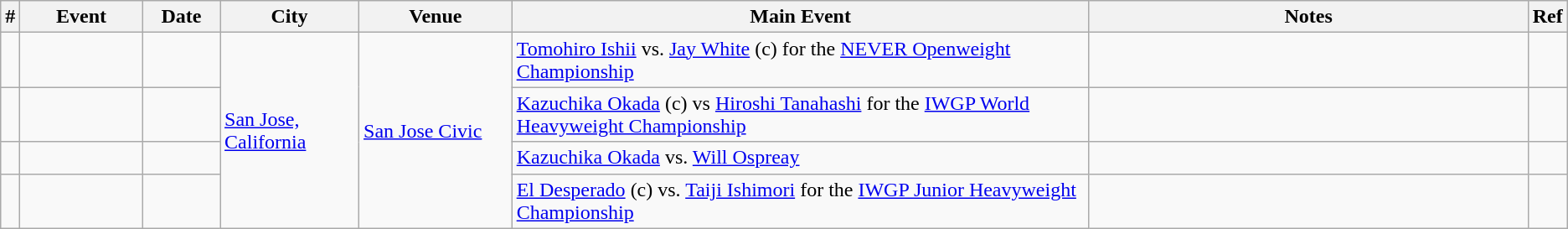<table class="wikitable sortable" align="center">
<tr>
<th width="1%">#</th>
<th width="8%">Event</th>
<th width="5%">Date</th>
<th width="9%">City</th>
<th width="10%">Venue</th>
<th width="38%">Main Event</th>
<th width="35%">Notes</th>
<th width="5%">Ref</th>
</tr>
<tr>
<td></td>
<td></td>
<td></td>
<td rowspan="4"><a href='#'>San Jose, California</a></td>
<td rowspan="4"><a href='#'>San Jose Civic</a></td>
<td><a href='#'>Tomohiro Ishii</a> vs. <a href='#'>Jay White</a> (c) for the <a href='#'>NEVER Openweight Championship</a></td>
<td></td>
<td></td>
</tr>
<tr>
<td></td>
<td></td>
<td></td>
<td><a href='#'>Kazuchika Okada</a> (c) vs <a href='#'>Hiroshi Tanahashi</a> for the <a href='#'>IWGP World Heavyweight Championship</a></td>
<td></td>
<td></td>
</tr>
<tr>
<td></td>
<td></td>
<td></td>
<td><a href='#'>Kazuchika Okada</a> vs. <a href='#'>Will Ospreay</a></td>
<td></td>
<td></td>
</tr>
<tr>
<td></td>
<td></td>
<td></td>
<td><a href='#'>El Desperado</a> (c) vs. <a href='#'>Taiji Ishimori</a> for the <a href='#'>IWGP Junior Heavyweight Championship</a></td>
<td></td>
<td></td>
</tr>
</table>
